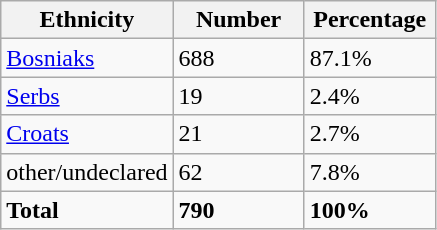<table class="wikitable">
<tr>
<th width="100px">Ethnicity</th>
<th width="80px">Number</th>
<th width="80px">Percentage</th>
</tr>
<tr>
<td><a href='#'>Bosniaks</a></td>
<td>688</td>
<td>87.1%</td>
</tr>
<tr>
<td><a href='#'>Serbs</a></td>
<td>19</td>
<td>2.4%</td>
</tr>
<tr>
<td><a href='#'>Croats</a></td>
<td>21</td>
<td>2.7%</td>
</tr>
<tr>
<td>other/undeclared</td>
<td>62</td>
<td>7.8%</td>
</tr>
<tr>
<td><strong>Total</strong></td>
<td><strong>790</strong></td>
<td><strong>100%</strong></td>
</tr>
</table>
